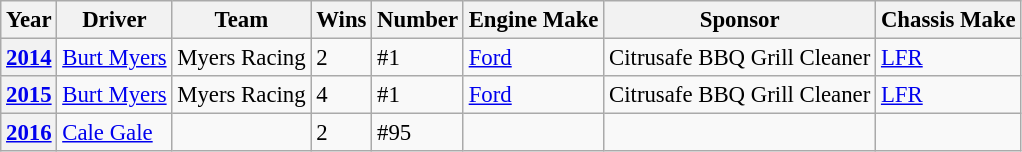<table class="wikitable" style="font-size: 95%;">
<tr>
<th>Year</th>
<th>Driver</th>
<th>Team</th>
<th>Wins</th>
<th>Number</th>
<th>Engine Make</th>
<th>Sponsor</th>
<th>Chassis Make</th>
</tr>
<tr>
<th><a href='#'>2014</a></th>
<td><a href='#'>Burt Myers</a></td>
<td>Myers Racing</td>
<td>2</td>
<td>#1</td>
<td><a href='#'>Ford</a></td>
<td>Citrusafe BBQ Grill Cleaner</td>
<td><a href='#'>LFR</a></td>
</tr>
<tr>
<th><a href='#'>2015</a></th>
<td><a href='#'>Burt Myers</a></td>
<td>Myers Racing</td>
<td>4</td>
<td>#1</td>
<td><a href='#'>Ford</a></td>
<td>Citrusafe BBQ Grill Cleaner</td>
<td><a href='#'>LFR</a></td>
</tr>
<tr>
<th><a href='#'>2016</a></th>
<td><a href='#'>Cale Gale</a></td>
<td></td>
<td>2</td>
<td>#95</td>
<td></td>
<td></td>
<td></td>
</tr>
</table>
